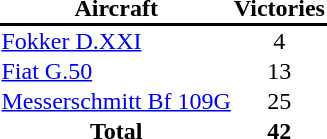<table cellpadding="1" cellspacing="0">
<tr>
<th>Aircraft</th>
<th>Victories</th>
</tr>
<tr>
<th bgcolor="#000000" colspan="2"></th>
</tr>
<tr>
<td><a href='#'>Fokker D.XXI</a></td>
<td align="center">4</td>
</tr>
<tr>
<td><a href='#'>Fiat G.50</a></td>
<td align="center">13</td>
</tr>
<tr>
<td><a href='#'>Messerschmitt Bf 109G</a></td>
<td align="center">25</td>
</tr>
<tr>
<th>Total</th>
<th>42</th>
</tr>
<tr>
</tr>
</table>
